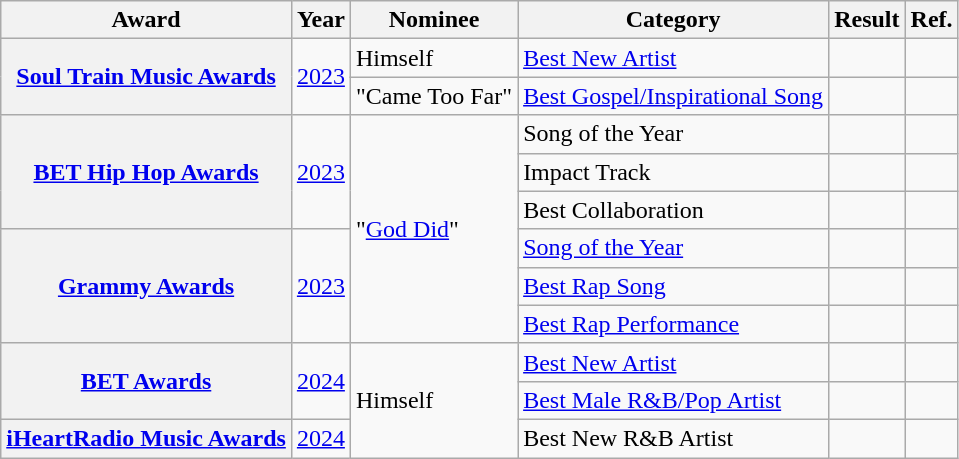<table class="wikitable plainrowheaders">
<tr>
<th>Award</th>
<th>Year</th>
<th>Nominee</th>
<th>Category</th>
<th>Result</th>
<th>Ref.</th>
</tr>
<tr>
<th scope="row" rowspan="2"><a href='#'>Soul Train Music Awards</a></th>
<td scope="row" rowspan="2"><a href='#'>2023</a></td>
<td>Himself</td>
<td><a href='#'>Best New Artist</a></td>
<td></td>
<td></td>
</tr>
<tr>
<td>"Came Too Far"</td>
<td><a href='#'>Best Gospel/Inspirational Song</a></td>
<td></td>
<td></td>
</tr>
<tr>
<th scope="row" rowspan="3"><a href='#'>BET Hip Hop Awards</a></th>
<td rowspan="3"><a href='#'>2023</a></td>
<td rowspan="6">"<a href='#'>God Did</a>" </td>
<td>Song of the Year</td>
<td></td>
<td></td>
</tr>
<tr>
<td>Impact Track</td>
<td></td>
<td></td>
</tr>
<tr>
<td>Best Collaboration</td>
<td></td>
<td></td>
</tr>
<tr>
<th scope="row" rowspan="3"><a href='#'>Grammy Awards</a></th>
<td rowspan="3"><a href='#'>2023</a></td>
<td><a href='#'>Song of the Year</a></td>
<td></td>
<td></td>
</tr>
<tr>
<td><a href='#'>Best Rap Song</a></td>
<td></td>
<td></td>
</tr>
<tr>
<td><a href='#'>Best Rap Performance</a></td>
<td></td>
<td></td>
</tr>
<tr>
<th scope="row" rowspan="2"><a href='#'>BET Awards</a></th>
<td rowspan="2"><a href='#'>2024</a></td>
<td rowspan="3">Himself</td>
<td><a href='#'>Best New Artist</a></td>
<td></td>
<td style="text-align:center;"></td>
</tr>
<tr>
<td><a href='#'>Best Male R&B/Pop Artist</a></td>
<td></td>
<td style="text-align:center;"></td>
</tr>
<tr>
<th scope="row" rowspan="1"><a href='#'>iHeartRadio Music Awards</a></th>
<td><a href='#'>2024</a></td>
<td>Best New R&B Artist</td>
<td></td>
<td style="text-align:center;"></td>
</tr>
</table>
